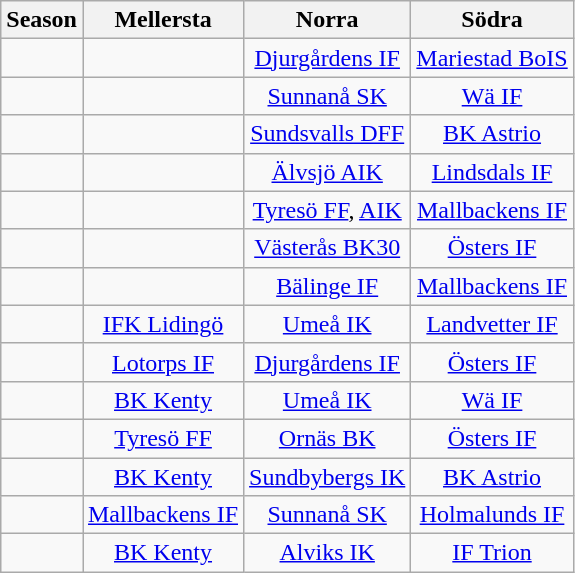<table class="wikitable sortable plainrowheaders" style="text-align: center;">
<tr>
<th>Season</th>
<th>Mellersta</th>
<th>Norra</th>
<th>Södra</th>
</tr>
<tr>
<td></td>
<td></td>
<td><a href='#'> Djurgårdens IF</a></td>
<td><a href='#'> Mariestad BoIS</a></td>
</tr>
<tr>
<td></td>
<td></td>
<td><a href='#'>Sunnanå SK</a></td>
<td><a href='#'>Wä IF</a></td>
</tr>
<tr>
<td></td>
<td></td>
<td><a href='#'>Sundsvalls DFF</a></td>
<td><a href='#'>BK Astrio</a></td>
</tr>
<tr>
<td></td>
<td></td>
<td><a href='#'>Älvsjö AIK</a></td>
<td><a href='#'>Lindsdals IF</a></td>
</tr>
<tr>
<td></td>
<td></td>
<td><a href='#'>Tyresö FF</a>, <a href='#'>AIK</a></td>
<td><a href='#'>Mallbackens IF</a></td>
</tr>
<tr>
<td></td>
<td></td>
<td><a href='#'>Västerås BK30</a></td>
<td><a href='#'>Östers IF</a></td>
</tr>
<tr>
<td></td>
<td></td>
<td><a href='#'>Bälinge IF</a></td>
<td><a href='#'>Mallbackens IF</a></td>
</tr>
<tr>
<td></td>
<td><a href='#'>IFK Lidingö</a></td>
<td><a href='#'>Umeå IK</a></td>
<td><a href='#'>Landvetter IF</a></td>
</tr>
<tr>
<td></td>
<td><a href='#'>Lotorps IF</a></td>
<td><a href='#'> Djurgårdens IF</a></td>
<td><a href='#'>Östers IF</a></td>
</tr>
<tr>
<td></td>
<td><a href='#'>BK Kenty</a></td>
<td><a href='#'>Umeå IK</a></td>
<td><a href='#'>Wä IF</a></td>
</tr>
<tr>
<td></td>
<td><a href='#'>Tyresö FF</a></td>
<td><a href='#'>Ornäs BK</a></td>
<td><a href='#'>Östers IF</a></td>
</tr>
<tr>
<td></td>
<td><a href='#'>BK Kenty</a></td>
<td><a href='#'>Sundbybergs IK</a></td>
<td><a href='#'>BK Astrio</a></td>
</tr>
<tr>
<td></td>
<td><a href='#'>Mallbackens IF</a></td>
<td><a href='#'>Sunnanå SK</a></td>
<td><a href='#'>Holmalunds IF</a></td>
</tr>
<tr>
<td></td>
<td><a href='#'>BK Kenty</a></td>
<td><a href='#'>Alviks IK</a></td>
<td><a href='#'>IF Trion</a></td>
</tr>
</table>
